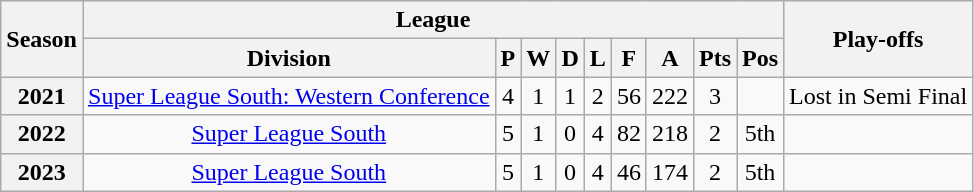<table class="wikitable" style="text-align: center">
<tr>
<th rowspan=2>Season</th>
<th colspan=9>League</th>
<th rowspan=2>Play-offs</th>
</tr>
<tr>
<th>Division</th>
<th>P</th>
<th>W</th>
<th>D</th>
<th>L</th>
<th>F</th>
<th>A</th>
<th>Pts</th>
<th>Pos</th>
</tr>
<tr>
<th scope="row">2021</th>
<td><a href='#'>Super League South: Western Conference</a></td>
<td>4</td>
<td>1</td>
<td>1</td>
<td>2</td>
<td>56</td>
<td>222</td>
<td>3</td>
<td></td>
<td>Lost in Semi Final</td>
</tr>
<tr>
<th scope="row">2022</th>
<td><a href='#'>Super League South</a></td>
<td>5</td>
<td>1</td>
<td>0</td>
<td>4</td>
<td>82</td>
<td>218</td>
<td>2</td>
<td>5th</td>
<td></td>
</tr>
<tr>
<th scope="row">2023</th>
<td><a href='#'>Super League South</a></td>
<td>5</td>
<td>1</td>
<td>0</td>
<td>4</td>
<td>46</td>
<td>174</td>
<td>2</td>
<td>5th</td>
<td></td>
</tr>
</table>
